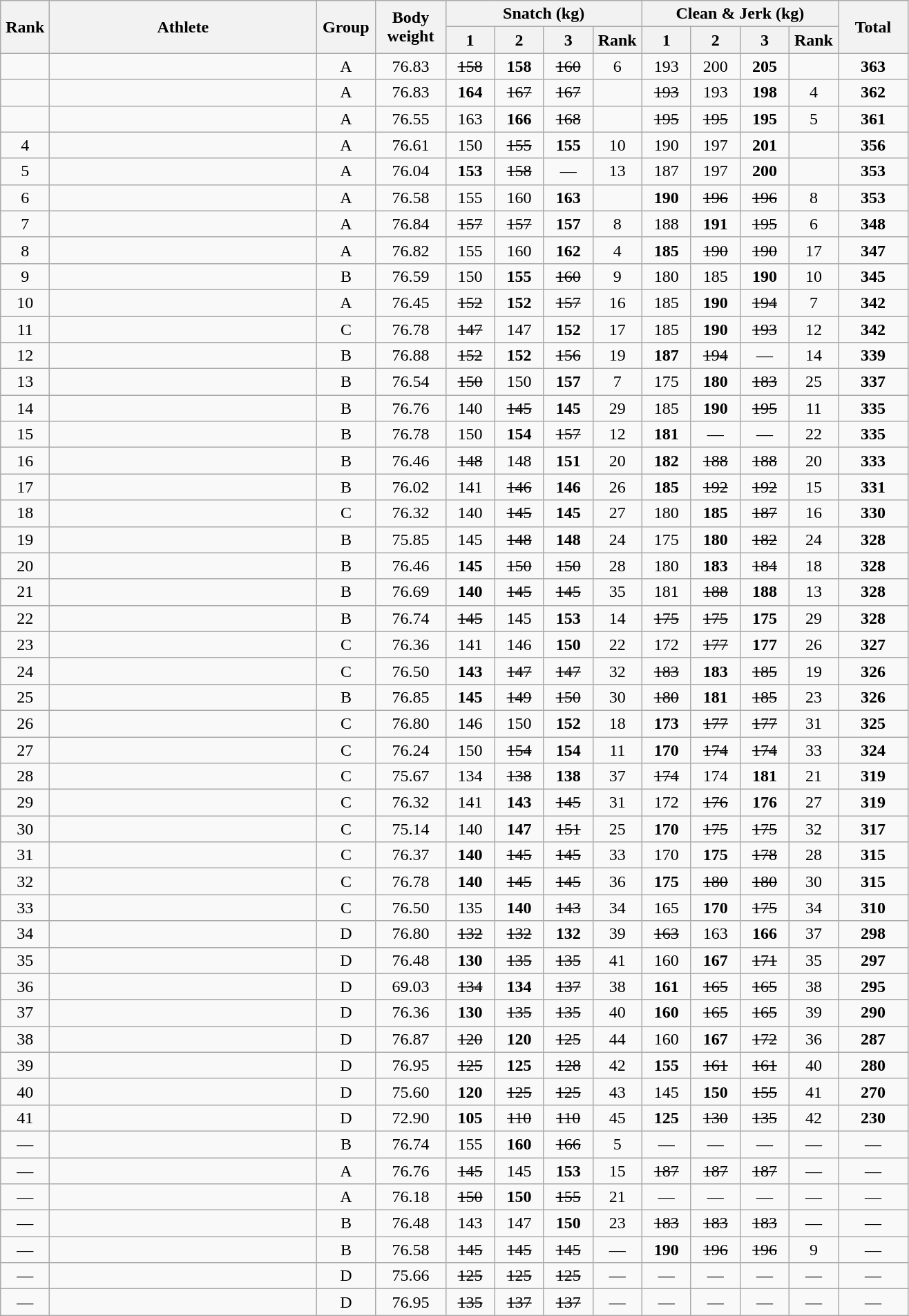<table class = "wikitable" style="text-align:center;">
<tr>
<th rowspan=2 width=40>Rank</th>
<th rowspan=2 width=250>Athlete</th>
<th rowspan=2 width=50>Group</th>
<th rowspan=2 width=60>Body weight</th>
<th colspan=4>Snatch (kg)</th>
<th colspan=4>Clean & Jerk (kg)</th>
<th rowspan=2 width=60>Total</th>
</tr>
<tr>
<th width=40>1</th>
<th width=40>2</th>
<th width=40>3</th>
<th width=40>Rank</th>
<th width=40>1</th>
<th width=40>2</th>
<th width=40>3</th>
<th width=40>Rank</th>
</tr>
<tr>
<td></td>
<td align=left></td>
<td>A</td>
<td>76.83</td>
<td><s>158</s></td>
<td><strong>158</strong></td>
<td><s>160</s></td>
<td>6</td>
<td>193</td>
<td>200</td>
<td><strong>205</strong></td>
<td></td>
<td><strong>363</strong></td>
</tr>
<tr>
<td></td>
<td align=left></td>
<td>A</td>
<td>76.83</td>
<td><strong>164</strong></td>
<td><s>167</s></td>
<td><s>167</s></td>
<td></td>
<td><s>193</s></td>
<td>193</td>
<td><strong>198</strong></td>
<td>4</td>
<td><strong>362</strong></td>
</tr>
<tr>
<td></td>
<td align=left></td>
<td>A</td>
<td>76.55</td>
<td>163</td>
<td><strong>166</strong></td>
<td><s>168</s></td>
<td></td>
<td><s>195</s></td>
<td><s>195</s></td>
<td><strong>195</strong></td>
<td>5</td>
<td><strong>361</strong></td>
</tr>
<tr>
<td>4</td>
<td align=left></td>
<td>A</td>
<td>76.61</td>
<td>150</td>
<td><s>155</s></td>
<td><strong>155</strong></td>
<td>10</td>
<td>190</td>
<td>197</td>
<td><strong>201</strong></td>
<td></td>
<td><strong>356</strong></td>
</tr>
<tr>
<td>5</td>
<td align=left></td>
<td>A</td>
<td>76.04</td>
<td><strong>153</strong></td>
<td><s>158</s></td>
<td>—</td>
<td>13</td>
<td>187</td>
<td>197</td>
<td><strong>200</strong></td>
<td></td>
<td><strong>353</strong></td>
</tr>
<tr>
<td>6</td>
<td align=left></td>
<td>A</td>
<td>76.58</td>
<td>155</td>
<td>160</td>
<td><strong>163</strong></td>
<td></td>
<td><strong>190</strong></td>
<td><s>196</s></td>
<td><s>196</s></td>
<td>8</td>
<td><strong>353</strong></td>
</tr>
<tr>
<td>7</td>
<td align=left></td>
<td>A</td>
<td>76.84</td>
<td><s>157</s></td>
<td><s>157</s></td>
<td><strong>157</strong></td>
<td>8</td>
<td>188</td>
<td><strong>191</strong></td>
<td><s>195</s></td>
<td>6</td>
<td><strong>348</strong></td>
</tr>
<tr>
<td>8</td>
<td align=left></td>
<td>A</td>
<td>76.82</td>
<td>155</td>
<td>160</td>
<td><strong>162</strong></td>
<td>4</td>
<td><strong>185</strong></td>
<td><s>190</s></td>
<td><s>190</s></td>
<td>17</td>
<td><strong>347</strong></td>
</tr>
<tr>
<td>9</td>
<td align=left></td>
<td>B</td>
<td>76.59</td>
<td>150</td>
<td><strong>155</strong></td>
<td><s>160</s></td>
<td>9</td>
<td>180</td>
<td>185</td>
<td><strong>190</strong></td>
<td>10</td>
<td><strong>345</strong></td>
</tr>
<tr>
<td>10</td>
<td align=left></td>
<td>A</td>
<td>76.45</td>
<td><s>152</s></td>
<td><strong>152</strong></td>
<td><s>157</s></td>
<td>16</td>
<td>185</td>
<td><strong>190</strong></td>
<td><s>194</s></td>
<td>7</td>
<td><strong>342</strong></td>
</tr>
<tr>
<td>11</td>
<td align=left></td>
<td>C</td>
<td>76.78</td>
<td><s>147</s></td>
<td>147</td>
<td><strong>152</strong></td>
<td>17</td>
<td>185</td>
<td><strong>190</strong></td>
<td><s>193</s></td>
<td>12</td>
<td><strong>342</strong></td>
</tr>
<tr>
<td>12</td>
<td align=left></td>
<td>B</td>
<td>76.88</td>
<td><s>152</s></td>
<td><strong>152</strong></td>
<td><s>156</s></td>
<td>19</td>
<td><strong>187</strong></td>
<td><s>194</s></td>
<td>—</td>
<td>14</td>
<td><strong>339</strong></td>
</tr>
<tr>
<td>13</td>
<td align=left></td>
<td>B</td>
<td>76.54</td>
<td><s>150</s></td>
<td>150</td>
<td><strong>157</strong></td>
<td>7</td>
<td>175</td>
<td><strong>180</strong></td>
<td><s>183</s></td>
<td>25</td>
<td><strong>337</strong></td>
</tr>
<tr>
<td>14</td>
<td align=left></td>
<td>B</td>
<td>76.76</td>
<td>140</td>
<td><s>145</s></td>
<td><strong>145</strong></td>
<td>29</td>
<td>185</td>
<td><strong>190</strong></td>
<td><s>195</s></td>
<td>11</td>
<td><strong>335</strong></td>
</tr>
<tr>
<td>15</td>
<td align=left></td>
<td>B</td>
<td>76.78</td>
<td>150</td>
<td><strong>154</strong></td>
<td><s>157</s></td>
<td>12</td>
<td><strong>181</strong></td>
<td>—</td>
<td>—</td>
<td>22</td>
<td><strong>335</strong></td>
</tr>
<tr>
<td>16</td>
<td align=left></td>
<td>B</td>
<td>76.46</td>
<td><s>148</s></td>
<td>148</td>
<td><strong>151</strong></td>
<td>20</td>
<td><strong>182</strong></td>
<td><s>188</s></td>
<td><s>188</s></td>
<td>20</td>
<td><strong>333</strong></td>
</tr>
<tr>
<td>17</td>
<td align=left></td>
<td>B</td>
<td>76.02</td>
<td>141</td>
<td><s>146</s></td>
<td><strong>146</strong></td>
<td>26</td>
<td><strong>185</strong></td>
<td><s>192</s></td>
<td><s>192</s></td>
<td>15</td>
<td><strong>331</strong></td>
</tr>
<tr>
<td>18</td>
<td align=left></td>
<td>C</td>
<td>76.32</td>
<td>140</td>
<td><s>145</s></td>
<td><strong>145</strong></td>
<td>27</td>
<td>180</td>
<td><strong>185</strong></td>
<td><s>187</s></td>
<td>16</td>
<td><strong>330</strong></td>
</tr>
<tr>
<td>19</td>
<td align=left></td>
<td>B</td>
<td>75.85</td>
<td>145</td>
<td><s>148</s></td>
<td><strong>148</strong></td>
<td>24</td>
<td>175</td>
<td><strong>180</strong></td>
<td><s>182</s></td>
<td>24</td>
<td><strong>328</strong></td>
</tr>
<tr>
<td>20</td>
<td align=left></td>
<td>B</td>
<td>76.46</td>
<td><strong>145</strong></td>
<td><s>150</s></td>
<td><s>150</s></td>
<td>28</td>
<td>180</td>
<td><strong>183</strong></td>
<td><s>184</s></td>
<td>18</td>
<td><strong>328</strong></td>
</tr>
<tr>
<td>21</td>
<td align=left></td>
<td>B</td>
<td>76.69</td>
<td><strong>140</strong></td>
<td><s>145</s></td>
<td><s>145</s></td>
<td>35</td>
<td>181</td>
<td><s>188</s></td>
<td><strong>188</strong></td>
<td>13</td>
<td><strong>328</strong></td>
</tr>
<tr>
<td>22</td>
<td align=left></td>
<td>B</td>
<td>76.74</td>
<td><s>145</s></td>
<td>145</td>
<td><strong>153</strong></td>
<td>14</td>
<td><s>175</s></td>
<td><s>175</s></td>
<td><strong>175</strong></td>
<td>29</td>
<td><strong>328</strong></td>
</tr>
<tr>
<td>23</td>
<td align=left></td>
<td>C</td>
<td>76.36</td>
<td>141</td>
<td>146</td>
<td><strong>150</strong></td>
<td>22</td>
<td>172</td>
<td><s>177</s></td>
<td><strong>177</strong></td>
<td>26</td>
<td><strong>327</strong></td>
</tr>
<tr>
<td>24</td>
<td align=left></td>
<td>C</td>
<td>76.50</td>
<td><strong>143</strong></td>
<td><s>147</s></td>
<td><s>147</s></td>
<td>32</td>
<td><s>183</s></td>
<td><strong>183</strong></td>
<td><s>185</s></td>
<td>19</td>
<td><strong>326</strong></td>
</tr>
<tr>
<td>25</td>
<td align=left></td>
<td>B</td>
<td>76.85</td>
<td><strong>145</strong></td>
<td><s>149</s></td>
<td><s>150</s></td>
<td>30</td>
<td><s>180</s></td>
<td><strong>181</strong></td>
<td><s>185</s></td>
<td>23</td>
<td><strong>326</strong></td>
</tr>
<tr>
<td>26</td>
<td align=left></td>
<td>C</td>
<td>76.80</td>
<td>146</td>
<td>150</td>
<td><strong>152</strong></td>
<td>18</td>
<td><strong>173</strong></td>
<td><s>177</s></td>
<td><s>177</s></td>
<td>31</td>
<td><strong>325</strong></td>
</tr>
<tr>
<td>27</td>
<td align=left></td>
<td>C</td>
<td>76.24</td>
<td>150</td>
<td><s>154</s></td>
<td><strong>154</strong></td>
<td>11</td>
<td><strong>170</strong></td>
<td><s>174</s></td>
<td><s>174</s></td>
<td>33</td>
<td><strong>324</strong></td>
</tr>
<tr>
<td>28</td>
<td align=left></td>
<td>C</td>
<td>75.67</td>
<td>134</td>
<td><s>138</s></td>
<td><strong>138</strong></td>
<td>37</td>
<td><s>174</s></td>
<td>174</td>
<td><strong>181</strong></td>
<td>21</td>
<td><strong>319</strong></td>
</tr>
<tr>
<td>29</td>
<td align=left></td>
<td>C</td>
<td>76.32</td>
<td>141</td>
<td><strong>143</strong></td>
<td><s>145</s></td>
<td>31</td>
<td>172</td>
<td><s>176</s></td>
<td><strong>176</strong></td>
<td>27</td>
<td><strong>319</strong></td>
</tr>
<tr>
<td>30</td>
<td align=left></td>
<td>C</td>
<td>75.14</td>
<td>140</td>
<td><strong>147</strong></td>
<td><s>151</s></td>
<td>25</td>
<td><strong>170</strong></td>
<td><s>175</s></td>
<td><s>175</s></td>
<td>32</td>
<td><strong>317</strong></td>
</tr>
<tr>
<td>31</td>
<td align=left></td>
<td>C</td>
<td>76.37</td>
<td><strong>140</strong></td>
<td><s>145</s></td>
<td><s>145</s></td>
<td>33</td>
<td>170</td>
<td><strong>175</strong></td>
<td><s>178</s></td>
<td>28</td>
<td><strong>315</strong></td>
</tr>
<tr>
<td>32</td>
<td align=left></td>
<td>C</td>
<td>76.78</td>
<td><strong>140</strong></td>
<td><s>145</s></td>
<td><s>145</s></td>
<td>36</td>
<td><strong>175</strong></td>
<td><s>180</s></td>
<td><s>180</s></td>
<td>30</td>
<td><strong>315</strong></td>
</tr>
<tr>
<td>33</td>
<td align=left></td>
<td>C</td>
<td>76.50</td>
<td>135</td>
<td><strong>140</strong></td>
<td><s>143</s></td>
<td>34</td>
<td>165</td>
<td><strong>170</strong></td>
<td><s>175</s></td>
<td>34</td>
<td><strong>310</strong></td>
</tr>
<tr>
<td>34</td>
<td align=left></td>
<td>D</td>
<td>76.80</td>
<td><s>132</s></td>
<td><s>132</s></td>
<td><strong>132</strong></td>
<td>39</td>
<td><s>163</s></td>
<td>163</td>
<td><strong>166</strong></td>
<td>37</td>
<td><strong>298</strong></td>
</tr>
<tr>
<td>35</td>
<td align=left></td>
<td>D</td>
<td>76.48</td>
<td><strong>130</strong></td>
<td><s>135</s></td>
<td><s>135</s></td>
<td>41</td>
<td>160</td>
<td><strong>167</strong></td>
<td><s>171</s></td>
<td>35</td>
<td><strong>297</strong></td>
</tr>
<tr>
<td>36</td>
<td align=left></td>
<td>D</td>
<td>69.03</td>
<td><s>134</s></td>
<td><strong>134</strong></td>
<td><s>137</s></td>
<td>38</td>
<td><strong>161</strong></td>
<td><s>165</s></td>
<td><s>165</s></td>
<td>38</td>
<td><strong>295</strong></td>
</tr>
<tr>
<td>37</td>
<td align=left></td>
<td>D</td>
<td>76.36</td>
<td><strong>130</strong></td>
<td><s>135</s></td>
<td><s>135</s></td>
<td>40</td>
<td><strong>160</strong></td>
<td><s>165</s></td>
<td><s>165</s></td>
<td>39</td>
<td><strong>290</strong></td>
</tr>
<tr>
<td>38</td>
<td align=left></td>
<td>D</td>
<td>76.87</td>
<td><s>120</s></td>
<td><strong>120</strong></td>
<td><s>125</s></td>
<td>44</td>
<td>160</td>
<td><strong>167</strong></td>
<td><s>172</s></td>
<td>36</td>
<td><strong>287</strong></td>
</tr>
<tr>
<td>39</td>
<td align=left></td>
<td>D</td>
<td>76.95</td>
<td><s>125</s></td>
<td><strong>125</strong></td>
<td><s>128</s></td>
<td>42</td>
<td><strong>155</strong></td>
<td><s>161</s></td>
<td><s>161</s></td>
<td>40</td>
<td><strong>280</strong></td>
</tr>
<tr>
<td>40</td>
<td align=left></td>
<td>D</td>
<td>75.60</td>
<td><strong>120</strong></td>
<td><s>125</s></td>
<td><s>125</s></td>
<td>43</td>
<td>145</td>
<td><strong>150</strong></td>
<td><s>155</s></td>
<td>41</td>
<td><strong>270</strong></td>
</tr>
<tr>
<td>41</td>
<td align=left></td>
<td>D</td>
<td>72.90</td>
<td><strong>105</strong></td>
<td><s>110</s></td>
<td><s>110</s></td>
<td>45</td>
<td><strong>125</strong></td>
<td><s>130</s></td>
<td><s>135</s></td>
<td>42</td>
<td><strong>230</strong></td>
</tr>
<tr>
<td>—</td>
<td align=left></td>
<td>B</td>
<td>76.74</td>
<td>155</td>
<td><strong>160</strong></td>
<td><s>166</s></td>
<td>5</td>
<td>—</td>
<td>—</td>
<td>—</td>
<td>—</td>
<td>—</td>
</tr>
<tr>
<td>—</td>
<td align=left></td>
<td>A</td>
<td>76.76</td>
<td><s>145</s></td>
<td>145</td>
<td><strong>153</strong></td>
<td>15</td>
<td><s>187</s></td>
<td><s>187</s></td>
<td><s>187</s></td>
<td>—</td>
<td>—</td>
</tr>
<tr>
<td>—</td>
<td align=left></td>
<td>A</td>
<td>76.18</td>
<td><s>150</s></td>
<td><strong>150</strong></td>
<td><s>155</s></td>
<td>21</td>
<td>—</td>
<td>—</td>
<td>—</td>
<td>—</td>
<td>—</td>
</tr>
<tr>
<td>—</td>
<td align=left></td>
<td>B</td>
<td>76.48</td>
<td>143</td>
<td>147</td>
<td><strong>150</strong></td>
<td>23</td>
<td><s>183</s></td>
<td><s>183</s></td>
<td><s>183</s></td>
<td>—</td>
<td>—</td>
</tr>
<tr>
<td>—</td>
<td align=left></td>
<td>B</td>
<td>76.58</td>
<td><s>145</s></td>
<td><s>145</s></td>
<td><s>145</s></td>
<td>—</td>
<td><strong>190</strong></td>
<td><s>196</s></td>
<td><s>196</s></td>
<td>9</td>
<td>—</td>
</tr>
<tr>
<td>—</td>
<td align=left></td>
<td>D</td>
<td>75.66</td>
<td><s>125</s></td>
<td><s>125</s></td>
<td><s>125</s></td>
<td>—</td>
<td>—</td>
<td>—</td>
<td>—</td>
<td>—</td>
<td>—</td>
</tr>
<tr>
<td>—</td>
<td align=left></td>
<td>D</td>
<td>76.95</td>
<td><s>135</s></td>
<td><s>137</s></td>
<td><s>137</s></td>
<td>—</td>
<td>—</td>
<td>—</td>
<td>—</td>
<td>—</td>
<td>—</td>
</tr>
</table>
